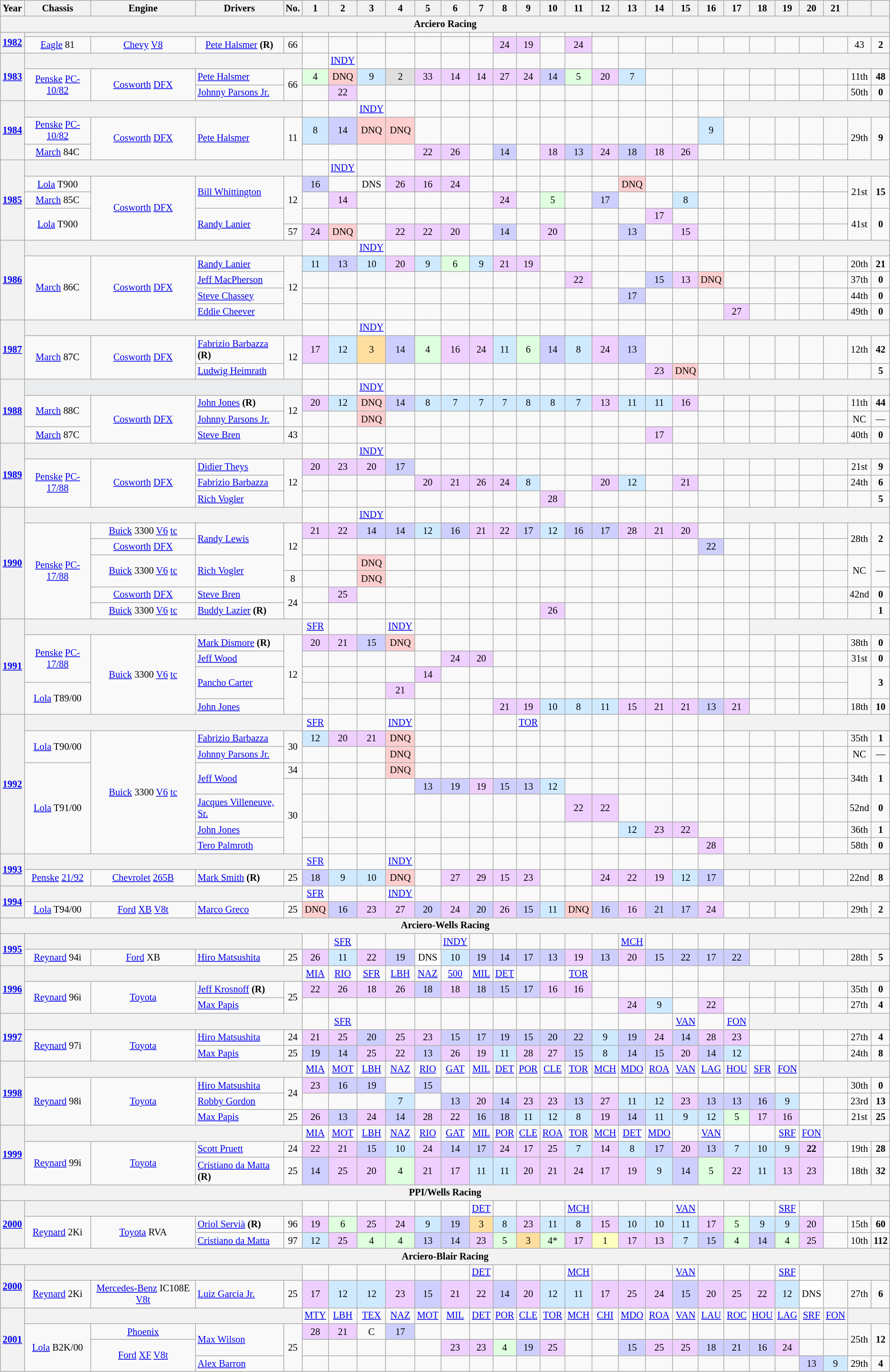<table class="wikitable" style="text-align:center; font-size:85%">
<tr>
<th>Year</th>
<th style="white-spaaace: nowrap;">Chassis</th>
<th style="white-spaaace: nowrap;">Engine</th>
<th style="white-spaaace: nowrap;">Drivers</th>
<th>No.</th>
<th>1</th>
<th>2</th>
<th>3</th>
<th>4</th>
<th>5</th>
<th>6</th>
<th>7</th>
<th>8</th>
<th>9</th>
<th>10</th>
<th>11</th>
<th>12</th>
<th>13</th>
<th>14</th>
<th>15</th>
<th>16</th>
<th>17</th>
<th>18</th>
<th>19</th>
<th>20</th>
<th>21</th>
<th></th>
<th></th>
</tr>
<tr>
<th colspan=28>Arciero Racing</th>
</tr>
<tr>
<th rowspan=2><a href='#'>1982</a></th>
<th colspan=4></th>
<td></td>
<td></td>
<td></td>
<td></td>
<td></td>
<td></td>
<td></td>
<td></td>
<td></td>
<td></td>
<td></td>
<th colspan=12></th>
</tr>
<tr>
<td><a href='#'>Eagle</a> 81</td>
<td><a href='#'>Chevy</a> <a href='#'>V8</a></td>
<td> <a href='#'>Pete Halsmer</a> <strong>(R)</strong></td>
<td>66</td>
<td></td>
<td></td>
<td></td>
<td></td>
<td></td>
<td></td>
<td></td>
<td style="background:#EFCFFF;" align=center>24</td>
<td style="background:#EFCFFF;" align=center>19</td>
<td></td>
<td style="background:#EFCFFF;" align=center>24</td>
<td></td>
<td></td>
<td></td>
<td></td>
<td></td>
<td></td>
<td></td>
<td></td>
<td></td>
<td></td>
<td>43</td>
<td><strong>2</strong></td>
</tr>
<tr>
<th rowspan=3><a href='#'>1983</a></th>
<th colspan=4></th>
<td></td>
<td><a href='#'>INDY</a></td>
<td></td>
<td></td>
<td></td>
<td></td>
<td></td>
<td></td>
<td></td>
<td></td>
<td></td>
<td></td>
<td></td>
<th colspan=10></th>
</tr>
<tr>
<td rowspan=2><a href='#'>Penske</a> <a href='#'>PC-10/82</a></td>
<td rowspan=2><a href='#'>Cosworth</a> <a href='#'>DFX</a></td>
<td align=left> <a href='#'>Pete Halsmer</a></td>
<td rowspan=2>66</td>
<td style="background:#DFFFDF;" align=center>4</td>
<td style="background:#FFCFCF;" align=center>DNQ</td>
<td style="background:#CFEAFF;" align=center>9</td>
<td style="background:#DFDFDF;" align=center>2</td>
<td style="background:#EFCFFF;" align=center>33</td>
<td style="background:#EFCFFF;" align=center>14</td>
<td style="background:#EFCFFF;" align=center>14</td>
<td style="background:#EFCFFF;" align=center>27</td>
<td style="background:#EFCFFF;" align=center>24</td>
<td style="background:#CFCFFF;" align=center>14</td>
<td style="background:#DFFFDF;" align=center>5</td>
<td style="background:#EFCFFF;" align=center>20</td>
<td style="background:#CFEAFF;" align=center>7</td>
<td></td>
<td></td>
<td></td>
<td></td>
<td></td>
<td></td>
<td></td>
<td></td>
<td>11th</td>
<td><strong>48</strong></td>
</tr>
<tr>
<td align=left> <a href='#'>Johnny Parsons Jr.</a></td>
<td></td>
<td style="background:#EFCFFF;" align=center>22</td>
<td></td>
<td></td>
<td></td>
<td></td>
<td></td>
<td></td>
<td></td>
<td></td>
<td></td>
<td></td>
<td></td>
<td></td>
<td></td>
<td></td>
<td></td>
<td></td>
<td></td>
<td></td>
<td></td>
<td>50th</td>
<td><strong>0</strong></td>
</tr>
<tr>
<th rowspan=3><a href='#'>1984</a></th>
<th colspan=4></th>
<td></td>
<td></td>
<td><a href='#'>INDY</a></td>
<td></td>
<td></td>
<td></td>
<td></td>
<td></td>
<td></td>
<td></td>
<td></td>
<td></td>
<td></td>
<td></td>
<td></td>
<td></td>
<th colspan=7></th>
</tr>
<tr>
<td><a href='#'>Penske</a> <a href='#'>PC-10/82</a></td>
<td rowspan=2><a href='#'>Cosworth</a> <a href='#'>DFX</a></td>
<td rowspan=2 align=left> <a href='#'>Pete Halsmer</a></td>
<td rowspan=2>11</td>
<td style="background:#CFEAFF;">8</td>
<td style="background:#cfcfff;">14</td>
<td style="background:#ffcfcf;">DNQ</td>
<td style="background:#ffcfcf;">DNQ</td>
<td></td>
<td></td>
<td></td>
<td></td>
<td></td>
<td></td>
<td></td>
<td></td>
<td></td>
<td></td>
<td></td>
<td style="background:#CFEAFF;">9</td>
<td></td>
<td></td>
<td></td>
<td></td>
<td></td>
<td rowspan=2>29th</td>
<td rowspan=2><strong>9</strong></td>
</tr>
<tr>
<td><a href='#'>March</a> 84C</td>
<td></td>
<td></td>
<td></td>
<td></td>
<td style="background:#efcfff;">22</td>
<td style="background:#efcfff;">26</td>
<td></td>
<td style="background:#cfcfff;">14</td>
<td></td>
<td style="background:#efcfff;">18</td>
<td style="background:#cfcfff;">13</td>
<td style="background:#efcfff;">24</td>
<td style="background:#cfcfff;">18</td>
<td style="background:#efcfff;">18</td>
<td style="background:#efcfff;">26</td>
<td></td>
<td></td>
<td></td>
<td></td>
<td></td>
<td></td>
</tr>
<tr>
<th rowspan=5><a href='#'>1985</a></th>
<th colspan=4></th>
<td></td>
<td><a href='#'>INDY</a></td>
<td></td>
<td></td>
<td></td>
<td></td>
<td></td>
<td></td>
<td></td>
<td></td>
<td></td>
<td></td>
<td></td>
<td></td>
<td></td>
<th colspan=8></th>
</tr>
<tr>
<td><a href='#'>Lola</a> T900</td>
<td rowspan=4><a href='#'>Cosworth</a> <a href='#'>DFX</a></td>
<td rowspan=2 align=left> <a href='#'>Bill Whittington</a></td>
<td rowspan=3>12</td>
<td style="background:#cfcfff;">16</td>
<td></td>
<td>DNS</td>
<td style="background:#efcfff;">26</td>
<td style="background:#efcfff;">16</td>
<td style="background:#efcfff;">24</td>
<td></td>
<td></td>
<td></td>
<td></td>
<td></td>
<td></td>
<td style="background:#ffcfcf;">DNQ</td>
<td></td>
<td></td>
<td></td>
<td></td>
<td></td>
<td></td>
<td></td>
<td></td>
<td rowspan=2>21st</td>
<td rowspan=2><strong>15</strong></td>
</tr>
<tr>
<td><a href='#'>March</a> 85C</td>
<td></td>
<td style="background:#efcfff;">14</td>
<td></td>
<td></td>
<td></td>
<td></td>
<td></td>
<td style="background:#efcfff;">24</td>
<td></td>
<td style="background:#dfffdf;">5</td>
<td></td>
<td style="background:#cfcfff;">17</td>
<td></td>
<td></td>
<td style="background:#cfeaff;">8</td>
<td></td>
<td></td>
<td></td>
<td></td>
<td></td>
<td></td>
</tr>
<tr>
<td rowspan=2><a href='#'>Lola</a> T900</td>
<td rowspan=2 align=left> <a href='#'>Randy Lanier</a></td>
<td></td>
<td></td>
<td></td>
<td></td>
<td></td>
<td></td>
<td></td>
<td></td>
<td></td>
<td></td>
<td></td>
<td></td>
<td></td>
<td style="background:#efcfff;">17</td>
<td></td>
<td></td>
<td></td>
<td></td>
<td></td>
<td></td>
<td></td>
<td rowspan=2>41st</td>
<td rowspan=2><strong>0</strong></td>
</tr>
<tr>
<td>57</td>
<td style="background:#efcfff;">24</td>
<td style="background:#ffcfcf;">DNQ</td>
<td></td>
<td style="background:#efcfff;">22</td>
<td style="background:#efcfff;">22</td>
<td style="background:#efcfff;">20</td>
<td></td>
<td style="background:#cfcfff;">14</td>
<td></td>
<td style="background:#efcfff;">20</td>
<td></td>
<td></td>
<td style="background:#cfcfff;">13</td>
<td></td>
<td style="background:#efcfff;">15</td>
<td></td>
<td></td>
<td></td>
<td></td>
<td></td>
<td></td>
</tr>
<tr>
<th rowspan=5><a href='#'>1986</a></th>
<th colspan=4></th>
<td></td>
<td></td>
<td><a href='#'>INDY</a></td>
<td></td>
<td></td>
<td></td>
<td></td>
<td></td>
<td></td>
<td></td>
<td></td>
<td></td>
<td></td>
<td></td>
<td></td>
<td></td>
<td></td>
<th colspan=6></th>
</tr>
<tr>
<td rowspan=4><a href='#'>March</a> 86C</td>
<td rowspan=4><a href='#'>Cosworth</a> <a href='#'>DFX</a></td>
<td align=left> <a href='#'>Randy Lanier</a></td>
<td rowspan=4>12</td>
<td style="background:#CFEAFF;">11</td>
<td style="background:#cfcfff;">13</td>
<td style="background:#cfeaff;">10</td>
<td style="background:#efcfff;">20</td>
<td style="background:#cfeaff;">9</td>
<td style="background:#DFFFDF;">6</td>
<td style="background:#cfeaff;">9</td>
<td style="background:#efcfff;">21</td>
<td style="background:#efcfff;">19</td>
<td></td>
<td></td>
<td></td>
<td></td>
<td></td>
<td></td>
<td></td>
<td></td>
<td></td>
<td></td>
<td></td>
<td></td>
<td>20th</td>
<td><strong>21</strong></td>
</tr>
<tr>
<td align=left> <a href='#'>Jeff MacPherson</a></td>
<td></td>
<td></td>
<td></td>
<td></td>
<td></td>
<td></td>
<td></td>
<td></td>
<td></td>
<td></td>
<td style="background:#efcfff;">22</td>
<td></td>
<td></td>
<td style="background:#cfcfff;">15</td>
<td style="background:#efcfff;">13</td>
<td style="background:#ffcfcf;">DNQ</td>
<td></td>
<td></td>
<td></td>
<td></td>
<td></td>
<td>37th</td>
<td><strong>0</strong></td>
</tr>
<tr>
<td align=left> <a href='#'>Steve Chassey</a></td>
<td></td>
<td></td>
<td></td>
<td></td>
<td></td>
<td></td>
<td></td>
<td></td>
<td></td>
<td></td>
<td></td>
<td></td>
<td style="background:#cfcfff;">17</td>
<td></td>
<td></td>
<td></td>
<td></td>
<td></td>
<td></td>
<td></td>
<td></td>
<td>44th</td>
<td><strong>0</strong></td>
</tr>
<tr>
<td align=left> <a href='#'>Eddie Cheever</a></td>
<td></td>
<td></td>
<td></td>
<td></td>
<td></td>
<td></td>
<td></td>
<td></td>
<td></td>
<td></td>
<td></td>
<td></td>
<td></td>
<td></td>
<td></td>
<td></td>
<td style="background:#efcfff;">27</td>
<td></td>
<td></td>
<td></td>
<td></td>
<td>49th</td>
<td><strong>0</strong></td>
</tr>
<tr>
<th rowspan=3><a href='#'>1987</a></th>
<th colspan=4></th>
<td></td>
<td></td>
<td><a href='#'>INDY</a></td>
<td></td>
<td></td>
<td></td>
<td></td>
<td></td>
<td></td>
<td></td>
<td></td>
<td></td>
<td></td>
<td></td>
<td></td>
<th colspan=8></th>
</tr>
<tr>
<td rowspan=2><a href='#'>March</a> 87C</td>
<td rowspan=2><a href='#'>Cosworth</a> <a href='#'>DFX</a></td>
<td align=left> <a href='#'>Fabrizio Barbazza</a> <strong>(R)</strong></td>
<td rowspan=2>12</td>
<td style="background:#efcfff;">17</td>
<td style="background:#CFEAFF;">12</td>
<td style="background:#ffdf9f;">3</td>
<td style="background:#cfcfff;">14</td>
<td style="background:#dfffdf;">4</td>
<td style="background:#efcfff;">16</td>
<td style="background:#efcfff;">24</td>
<td style="background:#CFEAFF;">11</td>
<td style="background:#DFFFDF;">6</td>
<td style="background:#cfcfff;">14</td>
<td style="background:#cfeaff;">8</td>
<td style="background:#efcfff;">24</td>
<td style="background:#cfcfff;">13</td>
<td></td>
<td></td>
<td></td>
<td></td>
<td></td>
<td></td>
<td></td>
<td></td>
<td>12th</td>
<td><strong>42</strong></td>
</tr>
<tr>
<td align=left> <a href='#'>Ludwig Heimrath</a></td>
<td></td>
<td></td>
<td></td>
<td></td>
<td></td>
<td></td>
<td></td>
<td></td>
<td></td>
<td></td>
<td></td>
<td></td>
<td></td>
<td style="background:#efcfff;">23</td>
<td style="background:#ffcfcf;">DNQ</td>
<td></td>
<td></td>
<td></td>
<td></td>
<td></td>
<td></td>
<td></td>
<td><strong>5</strong></td>
</tr>
<tr>
<th rowspan=4><a href='#'>1988</a></th>
<td colspan=4 style="background:#EBECEE;"></td>
<td></td>
<td></td>
<td><a href='#'>INDY</a></td>
<td></td>
<td></td>
<td></td>
<td></td>
<td></td>
<td></td>
<td></td>
<td></td>
<td></td>
<td></td>
<td></td>
<td></td>
<th colspan=8></th>
</tr>
<tr>
<td rowspan=2><a href='#'>March</a> 88C</td>
<td rowspan=3><a href='#'>Cosworth</a> <a href='#'>DFX</a></td>
<td align=left> <a href='#'>John Jones</a> <strong>(R)</strong></td>
<td rowspan=2>12</td>
<td style="background:#EFCFFF;">20</td>
<td style="background:#CFEAFF;">12</td>
<td style="background:#FFCFCF;">DNQ</td>
<td style="background:#CFCFFF;">14</td>
<td style="background:#CFEAFF;">8</td>
<td style="background:#CFEAFF;">7</td>
<td style="background:#CFEAFF;">7</td>
<td style="background:#CFEAFF;">7</td>
<td style="background:#CFEAFF;">8</td>
<td style="background:#CFEAFF;">8</td>
<td style="background:#CFEAFF;">7</td>
<td style="background:#EFCFFF;">13</td>
<td style="background:#CFEAFF;">11</td>
<td style="background:#CFEAFF;">11</td>
<td style="background:#EFCFFF;">16</td>
<td></td>
<td></td>
<td></td>
<td></td>
<td></td>
<td></td>
<td>11th</td>
<td><strong>44</strong></td>
</tr>
<tr>
<td align=left> <a href='#'>Johnny Parsons Jr.</a></td>
<td></td>
<td></td>
<td style="background:#ffcfcf;">DNQ</td>
<td></td>
<td></td>
<td></td>
<td></td>
<td></td>
<td></td>
<td></td>
<td></td>
<td></td>
<td></td>
<td></td>
<td></td>
<td></td>
<td></td>
<td></td>
<td></td>
<td></td>
<td></td>
<td>NC</td>
<td>—</td>
</tr>
<tr>
<td><a href='#'>March</a> 87C</td>
<td align=left> <a href='#'>Steve Bren</a></td>
<td>43</td>
<td></td>
<td></td>
<td></td>
<td></td>
<td></td>
<td></td>
<td></td>
<td></td>
<td></td>
<td></td>
<td></td>
<td></td>
<td></td>
<td style="background:#EFCFFF;">17</td>
<td></td>
<td></td>
<td></td>
<td></td>
<td></td>
<td></td>
<td></td>
<td>40th</td>
<td><strong>0</strong></td>
</tr>
<tr>
<th rowspan=4><a href='#'>1989</a></th>
<th colspan=4></th>
<td></td>
<td></td>
<td><a href='#'>INDY</a></td>
<td></td>
<td></td>
<td></td>
<td></td>
<td></td>
<td></td>
<td></td>
<td></td>
<td></td>
<td></td>
<td></td>
<td></td>
<th colspan=8></th>
</tr>
<tr>
<td rowspan=3><a href='#'>Penske</a> <a href='#'>PC-17/88</a></td>
<td rowspan=3><a href='#'>Cosworth</a> <a href='#'>DFX</a></td>
<td align=left> <a href='#'>Didier Theys</a></td>
<td rowspan=3>12</td>
<td style="background:#EFCFFF;">20</td>
<td style="background:#EFCFFF;">23</td>
<td style="background:#EFCFFF;">20</td>
<td style="background:#CFCFFF;">17</td>
<td></td>
<td></td>
<td></td>
<td></td>
<td></td>
<td></td>
<td></td>
<td></td>
<td></td>
<td></td>
<td></td>
<td></td>
<td></td>
<td></td>
<td></td>
<td></td>
<td></td>
<td>21st</td>
<td><strong>9</strong></td>
</tr>
<tr>
<td align=left> <a href='#'>Fabrizio Barbazza</a></td>
<td></td>
<td></td>
<td></td>
<td></td>
<td style="background:#EFCFFF;">20</td>
<td style="background:#EFCFFF;">21</td>
<td style="background:#EFCFFF;">26</td>
<td style="background:#EFCFFF;">24</td>
<td style="background:#CFEAFF;">8</td>
<td></td>
<td></td>
<td style="background:#EFCFFF;">20</td>
<td style="background:#CFEAFF;">12</td>
<td></td>
<td style="background:#EFCFFF;">21</td>
<td></td>
<td></td>
<td></td>
<td></td>
<td></td>
<td></td>
<td>24th</td>
<td><strong>6</strong></td>
</tr>
<tr>
<td align=left> <a href='#'>Rich Vogler</a></td>
<td></td>
<td></td>
<td></td>
<td></td>
<td></td>
<td></td>
<td></td>
<td></td>
<td></td>
<td style="background:#EFCFFF;">28</td>
<td></td>
<td></td>
<td></td>
<td></td>
<td></td>
<td></td>
<td></td>
<td></td>
<td></td>
<td></td>
<td></td>
<td></td>
<td><strong>5</strong></td>
</tr>
<tr>
<th rowspan=7><a href='#'>1990</a></th>
<th colspan=4></th>
<td></td>
<td></td>
<td><a href='#'>INDY</a></td>
<td></td>
<td></td>
<td></td>
<td></td>
<td></td>
<td></td>
<td></td>
<td></td>
<td></td>
<td></td>
<td></td>
<td></td>
<td></td>
<th colspan=7></th>
</tr>
<tr>
<td rowspan=6><a href='#'>Penske</a> <a href='#'>PC-17/88</a></td>
<td><a href='#'>Buick</a> 3300 <a href='#'>V6</a> <a href='#'>tc</a></td>
<td rowspan=2 align=left> <a href='#'>Randy Lewis</a></td>
<td rowspan=3>12</td>
<td style="background:#efcfff;">21</td>
<td style="background:#efcfff;">22</td>
<td style="background:#cfcfff;">14</td>
<td style="background:#cfcfff;">14</td>
<td style="background:#CFEAFF;">12</td>
<td style="background:#cfcfff;">16</td>
<td style="background:#efcfff;">21</td>
<td style="background:#efcfff;">22</td>
<td style="background:#cfcfff;">17</td>
<td style="background:#CFEAFF;">12</td>
<td style="background:#cfcfff;">16</td>
<td style="background:#cfcfff;">17</td>
<td style="background:#efcfff;">28</td>
<td style="background:#efcfff;">21</td>
<td style="background:#efcfff;">20</td>
<td></td>
<td></td>
<td></td>
<td></td>
<td></td>
<td></td>
<td rowspan=2>28th</td>
<td rowspan=2><strong>2</strong></td>
</tr>
<tr>
<td><a href='#'>Cosworth</a> <a href='#'>DFX</a></td>
<td></td>
<td></td>
<td></td>
<td></td>
<td></td>
<td></td>
<td></td>
<td></td>
<td></td>
<td></td>
<td></td>
<td></td>
<td></td>
<td></td>
<td></td>
<td style="background:#cfcfff;">22</td>
<td></td>
<td></td>
<td></td>
<td></td>
<td></td>
</tr>
<tr>
<td rowspan=2><a href='#'>Buick</a> 3300 <a href='#'>V6</a> <a href='#'>tc</a></td>
<td rowspan=2 align=left> <a href='#'>Rich Vogler</a></td>
<td></td>
<td></td>
<td style="background:#ffcfcf;">DNQ</td>
<td></td>
<td></td>
<td></td>
<td></td>
<td></td>
<td></td>
<td></td>
<td></td>
<td></td>
<td></td>
<td></td>
<td></td>
<td></td>
<td></td>
<td></td>
<td></td>
<td></td>
<td></td>
<td rowspan=2>NC</td>
<td rowspan=2>—</td>
</tr>
<tr>
<td>8</td>
<td></td>
<td></td>
<td style="background:#ffcfcf;">DNQ</td>
<td></td>
<td></td>
<td></td>
<td></td>
<td></td>
<td></td>
<td></td>
<td></td>
<td></td>
<td></td>
<td></td>
<td></td>
<td></td>
<td></td>
<td></td>
<td></td>
<td></td>
<td></td>
</tr>
<tr>
<td><a href='#'>Cosworth</a> <a href='#'>DFX</a></td>
<td align=left> <a href='#'>Steve Bren</a></td>
<td rowspan=2>24</td>
<td></td>
<td style="background:#efcfff;">25</td>
<td></td>
<td></td>
<td></td>
<td></td>
<td></td>
<td></td>
<td></td>
<td></td>
<td></td>
<td></td>
<td></td>
<td></td>
<td></td>
<td></td>
<td></td>
<td></td>
<td></td>
<td></td>
<td></td>
<td>42nd</td>
<td><strong>0</strong></td>
</tr>
<tr>
<td><a href='#'>Buick</a> 3300 <a href='#'>V6</a> <a href='#'>tc</a></td>
<td align=left> <a href='#'>Buddy Lazier</a> <strong>(R)</strong></td>
<td></td>
<td></td>
<td></td>
<td></td>
<td></td>
<td></td>
<td></td>
<td></td>
<td></td>
<td style="background:#efcfff;">26</td>
<td></td>
<td></td>
<td></td>
<td></td>
<td></td>
<td></td>
<td></td>
<td></td>
<td></td>
<td></td>
<td></td>
<td></td>
<td><strong>1</strong></td>
</tr>
<tr>
<th rowspan=6><a href='#'>1991</a></th>
<th colspan=4></th>
<td><a href='#'>SFR</a></td>
<td></td>
<td></td>
<td><a href='#'>INDY</a></td>
<td></td>
<td></td>
<td></td>
<td></td>
<td></td>
<td></td>
<td></td>
<td></td>
<td></td>
<td></td>
<td></td>
<td></td>
<td></td>
<th colspan=6></th>
</tr>
<tr>
<td rowspan=3><a href='#'>Penske</a> <a href='#'>PC-17/88</a></td>
<td rowspan=5><a href='#'>Buick</a> 3300 <a href='#'>V6</a> <a href='#'>tc</a></td>
<td align=left> <a href='#'>Mark Dismore</a> <strong>(R)</strong></td>
<td rowspan=5>12</td>
<td style="background:#EFCFFF;">20</td>
<td style="background:#EFCFFF;">21</td>
<td style="background:#CFCFFF;">15</td>
<td style="background:#ffcfcf;">DNQ</td>
<td></td>
<td></td>
<td></td>
<td></td>
<td></td>
<td></td>
<td></td>
<td></td>
<td></td>
<td></td>
<td></td>
<td></td>
<td></td>
<td></td>
<td></td>
<td></td>
<td></td>
<td>38th</td>
<td><strong>0</strong></td>
</tr>
<tr>
<td align=left> <a href='#'>Jeff Wood</a></td>
<td></td>
<td></td>
<td></td>
<td></td>
<td></td>
<td style="background:#EFCFFF;">24</td>
<td style="background:#EFCFFF;">20</td>
<td></td>
<td></td>
<td></td>
<td></td>
<td></td>
<td></td>
<td></td>
<td></td>
<td></td>
<td></td>
<td></td>
<td></td>
<td></td>
<td></td>
<td>31st</td>
<td><strong>0</strong></td>
</tr>
<tr>
<td rowspan=2 align=left> <a href='#'>Pancho Carter</a></td>
<td></td>
<td></td>
<td></td>
<td></td>
<td style="background:#EFCFFF;">14</td>
<td></td>
<td></td>
<td></td>
<td></td>
<td></td>
<td></td>
<td></td>
<td></td>
<td></td>
<td></td>
<td></td>
<td></td>
<td></td>
<td></td>
<td></td>
<td></td>
<td rowspan=2></td>
<td rowspan=2><strong>3</strong></td>
</tr>
<tr>
<td rowspan=2><a href='#'>Lola</a> T89/00</td>
<td></td>
<td></td>
<td></td>
<td style="background:#EFCFFF;">21</td>
<td></td>
<td></td>
<td></td>
<td></td>
<td></td>
<td></td>
<td></td>
<td></td>
<td></td>
<td></td>
<td></td>
<td></td>
<td></td>
<td></td>
<td></td>
<td></td>
<td></td>
</tr>
<tr>
<td align=left> <a href='#'>John Jones</a></td>
<td></td>
<td></td>
<td></td>
<td></td>
<td></td>
<td></td>
<td></td>
<td style="background:#efcfff;">21</td>
<td style="background:#efcfff;">19</td>
<td style="background:#CFEAFF;">10</td>
<td style="background:#CFEAFF;">8</td>
<td style="background:#CFEAFF;">11</td>
<td style="background:#efcfff;">15</td>
<td style="background:#efcfff;">21</td>
<td style="background:#efcfff;">21</td>
<td style="background:#CFCFFF;">13</td>
<td style="background:#efcfff;">21</td>
<td></td>
<td></td>
<td></td>
<td></td>
<td>18th</td>
<td><strong>10</strong></td>
</tr>
<tr>
<th rowspan=8><a href='#'>1992</a></th>
<th colspan=4></th>
<td><a href='#'>SFR</a></td>
<td></td>
<td></td>
<td><a href='#'>INDY</a></td>
<td></td>
<td></td>
<td></td>
<td></td>
<td><a href='#'>TOR</a></td>
<td></td>
<td></td>
<td></td>
<td></td>
<td></td>
<td></td>
<td></td>
<th colspan=7></th>
</tr>
<tr>
<td rowspan=2><a href='#'>Lola</a> T90/00</td>
<td rowspan=7><a href='#'>Buick</a> 3300 <a href='#'>V6</a> <a href='#'>tc</a></td>
<td align=left> <a href='#'>Fabrizio Barbazza</a></td>
<td rowspan=2>30</td>
<td style="background:#CFEAFF;">12</td>
<td style="background:#efcfff;">20</td>
<td style="background:#efcfff;">21</td>
<td style="background:#ffcfcf;">DNQ</td>
<td></td>
<td></td>
<td></td>
<td></td>
<td></td>
<td></td>
<td></td>
<td></td>
<td></td>
<td></td>
<td></td>
<td></td>
<td></td>
<td></td>
<td></td>
<td></td>
<td></td>
<td>35th</td>
<td><strong>1</strong></td>
</tr>
<tr>
<td align=left> <a href='#'>Johnny Parsons Jr.</a></td>
<td></td>
<td></td>
<td></td>
<td style="background:#ffcfcf;">DNQ</td>
<td></td>
<td></td>
<td></td>
<td></td>
<td></td>
<td></td>
<td></td>
<td></td>
<td></td>
<td></td>
<td></td>
<td></td>
<td></td>
<td></td>
<td></td>
<td></td>
<td></td>
<td>NC</td>
<td>—</td>
</tr>
<tr>
<td rowspan=5><a href='#'>Lola</a> T91/00</td>
<td rowspan=2 align=left> <a href='#'>Jeff Wood</a></td>
<td>34</td>
<td></td>
<td></td>
<td></td>
<td style="background:#ffcfcf;">DNQ</td>
<td></td>
<td></td>
<td></td>
<td></td>
<td></td>
<td></td>
<td></td>
<td></td>
<td></td>
<td></td>
<td></td>
<td></td>
<td></td>
<td></td>
<td></td>
<td></td>
<td></td>
<td rowspan=2>34th</td>
<td rowspan=2><strong>1</strong></td>
</tr>
<tr>
<td rowspan=4>30</td>
<td></td>
<td></td>
<td></td>
<td></td>
<td style="background:#CFCFFF;">13</td>
<td style="background:#CFCFFF;">19</td>
<td style="background:#efcfff;">19</td>
<td style="background:#CFCFFF;">15</td>
<td style="background:#CFCFFF;">13</td>
<td style="background:#CFEAFF;">12</td>
<td></td>
<td></td>
<td></td>
<td></td>
<td></td>
<td></td>
<td></td>
<td></td>
<td></td>
<td></td>
<td></td>
</tr>
<tr>
<td align=left> <a href='#'>Jacques Villeneuve, Sr.</a></td>
<td></td>
<td></td>
<td></td>
<td></td>
<td></td>
<td></td>
<td></td>
<td></td>
<td></td>
<td></td>
<td style="background:#efcfff;">22</td>
<td style="background:#efcfff;">22</td>
<td></td>
<td></td>
<td></td>
<td></td>
<td></td>
<td></td>
<td></td>
<td></td>
<td></td>
<td>52nd</td>
<td><strong>0</strong></td>
</tr>
<tr>
<td align=left> <a href='#'>John Jones</a></td>
<td></td>
<td></td>
<td></td>
<td></td>
<td></td>
<td></td>
<td></td>
<td></td>
<td></td>
<td></td>
<td></td>
<td></td>
<td style="background:#CFEAFF;">12</td>
<td style="background:#efcfff;">23</td>
<td style="background:#efcfff;">22</td>
<td></td>
<td></td>
<td></td>
<td></td>
<td></td>
<td></td>
<td>36th</td>
<td><strong>1</strong></td>
</tr>
<tr>
<td align=left> <a href='#'>Tero Palmroth</a></td>
<td></td>
<td></td>
<td></td>
<td></td>
<td></td>
<td></td>
<td></td>
<td></td>
<td></td>
<td></td>
<td></td>
<td></td>
<td></td>
<td></td>
<td></td>
<td style="background:#efcfff;">28</td>
<td></td>
<td></td>
<td></td>
<td></td>
<td></td>
<td>58th</td>
<td><strong>0</strong></td>
</tr>
<tr>
<th rowspan=2><a href='#'>1993</a></th>
<th colspan=4></th>
<td><a href='#'>SFR</a></td>
<td></td>
<td></td>
<td><a href='#'>INDY</a></td>
<td></td>
<td></td>
<td></td>
<td></td>
<td></td>
<td></td>
<td></td>
<td></td>
<td></td>
<td></td>
<td></td>
<td></td>
<th colspan=7></th>
</tr>
<tr>
<td><a href='#'>Penske</a> <a href='#'>21/92</a></td>
<td><a href='#'>Chevrolet</a> <a href='#'>265B</a></td>
<td align=left> <a href='#'>Mark Smith</a> <strong>(R)</strong></td>
<td>25</td>
<td style="background:#cfcfff;">18</td>
<td style="background:#CFEAFF;">9</td>
<td style="background:#CFEAFF;">10</td>
<td style="background:#ffcfcf;">DNQ</td>
<td></td>
<td style="background:#efcfff;">27</td>
<td style="background:#efcfff;">29</td>
<td style="background:#efcfff;">15</td>
<td style="background:#efcfff;">23</td>
<td></td>
<td></td>
<td style="background:#efcfff;">24</td>
<td style="background:#efcfff;">22</td>
<td style="background:#efcfff;">19</td>
<td style="background:#CFEAFF;">12</td>
<td style="background:#cfcfff;">17</td>
<td></td>
<td></td>
<td></td>
<td></td>
<td></td>
<td>22nd</td>
<td><strong>8</strong></td>
</tr>
<tr>
<th rowspan=2><a href='#'>1994</a></th>
<th colspan=4></th>
<td><a href='#'>SFR</a></td>
<td></td>
<td></td>
<td><a href='#'>INDY</a></td>
<td></td>
<td></td>
<td></td>
<td></td>
<td></td>
<td></td>
<td></td>
<td></td>
<td></td>
<td></td>
<td></td>
<td></td>
<th colspan=7></th>
</tr>
<tr>
<td><a href='#'>Lola</a> T94/00</td>
<td><a href='#'>Ford</a> <a href='#'>XB</a> <a href='#'>V8</a><a href='#'>t</a></td>
<td align=left> <a href='#'>Marco Greco</a></td>
<td>25</td>
<td style="background:#ffcfcf;">DNQ</td>
<td style="background:#cfcfff;">16</td>
<td style="background:#efcfff;">23</td>
<td style="background:#efcfff;">27</td>
<td style="background:#cfcfff;">20</td>
<td style="background:#efcfff;">24</td>
<td style="background:#cfcfff;">20</td>
<td style="background:#efcfff;">26</td>
<td style="background:#cfcfff;">15</td>
<td style="background:#CFEAFF;">11</td>
<td style="background:#ffcfcf;">DNQ</td>
<td style="background:#cfcfff;">16</td>
<td style="background:#efcfff;">16</td>
<td style="background:#cfcfff;">21</td>
<td style="background:#cfcfff;">17</td>
<td style="background:#efcfff;">24</td>
<td></td>
<td></td>
<td></td>
<td></td>
<td></td>
<td>29th</td>
<td><strong>2</strong></td>
</tr>
<tr>
<th colspan=28>Arciero-Wells Racing</th>
</tr>
<tr>
<th rowspan=2><a href='#'>1995</a></th>
<th colspan=4></th>
<td></td>
<td><a href='#'>SFR</a></td>
<td></td>
<td></td>
<td></td>
<td><a href='#'>INDY</a></td>
<td></td>
<td></td>
<td></td>
<td></td>
<td></td>
<td></td>
<td><a href='#'>MCH</a></td>
<td></td>
<td></td>
<td></td>
<td></td>
<th colspan=6></th>
</tr>
<tr>
<td><a href='#'>Reynard</a> 94i</td>
<td><a href='#'>Ford</a> XB</td>
<td align=left> <a href='#'>Hiro Matsushita</a></td>
<td>25</td>
<td style="background:#EFCFFF;">26</td>
<td style="background:#CFEAFF;">11</td>
<td style="background:#EFCFFF;">22</td>
<td style="background:#cfcfff;">19</td>
<td style="background:#ffffff;">DNS</td>
<td style="background:#CFEAFF;">10</td>
<td style="background:#cfcfff;">19</td>
<td style="background:#cfcfff;">14</td>
<td style="background:#cfcfff;">17</td>
<td style="background:#cfcfff;">13</td>
<td style="background:#EFCFFF;">19</td>
<td style="background:#cfcfff;">13</td>
<td style="background:#EFCFFF;">20</td>
<td style="background:#cfcfff;">15</td>
<td style="background:#cfcfff;">22</td>
<td style="background:#cfcfff;">17</td>
<td style="background:#cfcfff;">22</td>
<td></td>
<td></td>
<td></td>
<td></td>
<td>28th</td>
<td><strong>5</strong></td>
</tr>
<tr>
<th rowspan=3><a href='#'>1996</a></th>
<th colspan=4></th>
<td><a href='#'>MIA</a></td>
<td><a href='#'>RIO</a></td>
<td><a href='#'>SFR</a></td>
<td><a href='#'>LBH</a></td>
<td><a href='#'>NAZ</a></td>
<td><a href='#'>500</a></td>
<td><a href='#'>MIL</a></td>
<td><a href='#'>DET</a></td>
<td></td>
<td></td>
<td><a href='#'>TOR</a></td>
<td></td>
<td></td>
<td></td>
<td></td>
<td></td>
<th colspan=7></th>
</tr>
<tr>
<td rowspan=2><a href='#'>Reynard</a> 96i</td>
<td rowspan=2><a href='#'>Toyota</a></td>
<td rowspan=1 align="left"> <a href='#'>Jeff Krosnoff</a> <strong>(R)</strong></td>
<td rowspan=2>25</td>
<td style="background:#efcfff;">22</td>
<td style="background:#efcfff;">26</td>
<td style="background:#efcfff;">18</td>
<td style="background:#efcfff;">26</td>
<td style="background:#cfcfff;">18</td>
<td style="background:#efcfff;">18</td>
<td style="background:#cfcfff;">18</td>
<td style="background:#cfcfff;">15</td>
<td style="background:#cfcfff;">17</td>
<td style="background:#efcfff;">16</td>
<td style="background:#efcfff;">16</td>
<td></td>
<td></td>
<td></td>
<td></td>
<td></td>
<td></td>
<td></td>
<td></td>
<td></td>
<td></td>
<td>35th</td>
<td><strong>0</strong></td>
</tr>
<tr>
<td rowspan=1 align="left"> <a href='#'>Max Papis</a></td>
<td></td>
<td></td>
<td></td>
<td></td>
<td></td>
<td></td>
<td></td>
<td></td>
<td></td>
<td></td>
<td></td>
<td></td>
<td style="background:#efcfff;">24</td>
<td style="background:#CFEAFF;">9</td>
<td></td>
<td style="background:#efcfff;">22</td>
<td></td>
<td></td>
<td></td>
<td></td>
<td></td>
<td>27th</td>
<td><strong>4</strong></td>
</tr>
<tr>
<th rowspan=3><a href='#'>1997</a></th>
<th colspan=4></th>
<td></td>
<td><a href='#'>SFR</a></td>
<td></td>
<td></td>
<td></td>
<td></td>
<td></td>
<td></td>
<td></td>
<td></td>
<td></td>
<td></td>
<td></td>
<td></td>
<td><a href='#'>VAN</a></td>
<td></td>
<td><a href='#'>FON</a></td>
<th colspan=6></th>
</tr>
<tr>
<td rowspan=2><a href='#'>Reynard</a> 97i</td>
<td rowspan=2><a href='#'>Toyota</a></td>
<td align="left"> <a href='#'>Hiro Matsushita</a></td>
<td>24</td>
<td style="background:#EFCFFF;">21</td>
<td style="background:#EFCFFF;">25</td>
<td style="background:#CFCFFF;">20</td>
<td style="background:#EFCFFF;">25</td>
<td style="background:#EFCFFF;">23</td>
<td style="background:#CFCFFF;">15</td>
<td style="background:#CFCFFF;">17</td>
<td style="background:#CFCFFF;">19</td>
<td style="background:#CFCFFF;">15</td>
<td style="background:#CFCFFF;">20</td>
<td style="background:#CFCFFF;">22</td>
<td style="background:#CFEAFF;">9</td>
<td style="background:#CFCFFF;">19</td>
<td style="background:#EFCFFF;">24</td>
<td style="background:#CFCFFF;">14</td>
<td style="background:#EFCFFF;">28</td>
<td style="background:#EFCFFF;">23</td>
<td></td>
<td></td>
<td></td>
<td></td>
<td>27th</td>
<td><strong>4</strong></td>
</tr>
<tr>
<td align="left"> <a href='#'>Max Papis</a></td>
<td rowspan=1>25</td>
<td style="background:#CFCFFF;">19</td>
<td style="background:#CFCFFF;">14</td>
<td style="background:#EFCFFF;">25</td>
<td style="background:#EFCFFF;">22</td>
<td style="background:#CFCFFF;">13</td>
<td style="background:#EFCFFF;">26</td>
<td style="background:#EFCFFF;">19</td>
<td style="background:#CFEAFF;">11</td>
<td style="background:#EFCFFF;">28</td>
<td style="background:#EFCFFF;">27</td>
<td style="background:#CFCFFF;">15</td>
<td style="background:#CFEAFF;">8</td>
<td style="background:#CFCFFF;">14</td>
<td style="background:#CFCFFF;">15</td>
<td style="background:#EFCFFF;">20</td>
<td style="background:#CFCFFF;">14</td>
<td style="background:#CFEAFF;">12</td>
<td></td>
<td></td>
<td></td>
<td></td>
<td>24th</td>
<td><strong>8</strong></td>
</tr>
<tr>
<th rowspan=4><a href='#'>1998</a></th>
<th colspan=4></th>
<td><a href='#'>MIA</a></td>
<td><a href='#'>MOT</a></td>
<td><a href='#'>LBH</a></td>
<td><a href='#'>NAZ</a></td>
<td><a href='#'>RIO</a></td>
<td><a href='#'>GAT</a></td>
<td><a href='#'>MIL</a></td>
<td><a href='#'>DET</a></td>
<td><a href='#'>POR</a></td>
<td><a href='#'>CLE</a></td>
<td><a href='#'>TOR</a></td>
<td><a href='#'>MCH</a></td>
<td><a href='#'>MDO</a></td>
<td><a href='#'>ROA</a></td>
<td><a href='#'>VAN</a></td>
<td><a href='#'>LAG</a></td>
<td><a href='#'>HOU</a></td>
<td><a href='#'>SFR</a></td>
<td><a href='#'>FON</a></td>
<th colspan=4></th>
</tr>
<tr>
<td rowspan=3><a href='#'>Reynard</a> 98i</td>
<td rowspan=3><a href='#'>Toyota</a></td>
<td align="left"> <a href='#'>Hiro Matsushita</a></td>
<td rowspan=2>24</td>
<td style="background:#efcfff;">23</td>
<td style="background:#CFCFFF;">16</td>
<td style="background:#CFCFFF;">19</td>
<td></td>
<td style="background:#CFCFFF;">15</td>
<td></td>
<td></td>
<td></td>
<td></td>
<td></td>
<td></td>
<td></td>
<td></td>
<td></td>
<td></td>
<td></td>
<td></td>
<td></td>
<td></td>
<td></td>
<td></td>
<td>30th</td>
<td><strong>0</strong></td>
</tr>
<tr>
<td align="left"> <a href='#'>Robby Gordon</a></td>
<td></td>
<td></td>
<td></td>
<td style="background:#CFEAFF;">7</td>
<td></td>
<td style="background:#CFCFFF;">13</td>
<td style="background:#EFCFFF;">20</td>
<td style="background:#CFCFFF;">14</td>
<td style="background:#EFCFFF;">23</td>
<td style="background:#EFCFFF;">23</td>
<td style="background:#CFCFFF;">13</td>
<td style="background:#EFCFFF;">27</td>
<td style="background:#CFEAFF;">11</td>
<td style="background:#CFEAFF;">12</td>
<td style="background:#EFCFFF;">23</td>
<td style="background:#CFCFFF;">13</td>
<td style="background:#CFCFFF;">13</td>
<td style="background:#CFCFFF;">16</td>
<td style="background:#CFEAFF;">9</td>
<td></td>
<td></td>
<td>23rd</td>
<td><strong>13</strong></td>
</tr>
<tr>
<td align="left"> <a href='#'>Max Papis</a></td>
<td>25</td>
<td style="background:#efcfff;">26</td>
<td style="background:#CFCFFF;">13</td>
<td style="background:#EFCFFF;">24</td>
<td style="background:#CFCFFF;">14</td>
<td style="background:#EFCFFF;">28</td>
<td style="background:#EFCFFF;">22</td>
<td style="background:#CFCFFF;">16</td>
<td style="background:#CFCFFF;">18</td>
<td style="background:#CFEAFF;">11</td>
<td style="background:#CFEAFF;">12</td>
<td style="background:#CFEAFF;">8</td>
<td style="background:#EFCFFF;">19</td>
<td style="background:#CFCFFF;">14</td>
<td style="background:#CFEAFF;">11</td>
<td style="background:#CFEAFF;">9</td>
<td style="background:#CFEAFF;">12</td>
<td style="background:#dfffdf;">5</td>
<td style="background:#EFCFFF;">17</td>
<td style="background:#EFCFFF;">16</td>
<td></td>
<td></td>
<td>21st</td>
<td><strong>25</strong></td>
</tr>
<tr>
<th rowspan=3><a href='#'>1999</a></th>
<th colspan=4></th>
<td><a href='#'>MIA</a></td>
<td><a href='#'>MOT</a></td>
<td><a href='#'>LBH</a></td>
<td><a href='#'>NAZ</a></td>
<td><a href='#'>RIO</a></td>
<td><a href='#'>GAT</a></td>
<td><a href='#'>MIL</a></td>
<td><a href='#'>POR</a></td>
<td><a href='#'>CLE</a></td>
<td><a href='#'>ROA</a></td>
<td><a href='#'>TOR</a></td>
<td><a href='#'>MCH</a></td>
<td><a href='#'>DET</a></td>
<td><a href='#'>MDO</a></td>
<td></td>
<td><a href='#'>VAN</a></td>
<td></td>
<td></td>
<td><a href='#'>SRF</a></td>
<td><a href='#'>FON</a></td>
<th colspan=3></th>
</tr>
<tr>
<td rowspan=2><a href='#'>Reynard</a> 99i</td>
<td rowspan=2><a href='#'>Toyota</a></td>
<td align="left"> <a href='#'>Scott Pruett</a></td>
<td>24</td>
<td style="background:#EFCFFF;">22</td>
<td style="background:#EFCFFF;">21</td>
<td style="background:#CFCFFF;">15</td>
<td style="background:#CFEAFF;">10</td>
<td style="background:#EFCFFF;">24</td>
<td style="background:#CFCFFF;">14</td>
<td style="background:#CFCFFF;">17</td>
<td style="background:#EFCFFF;">24</td>
<td style="background:#EFCFFF;">17</td>
<td style="background:#EFCFFF;">25</td>
<td style="background:#CFEAFF;">7</td>
<td style="background:#EFCFFF;">14</td>
<td style="background:#CFEAFF;">8</td>
<td style="background:#CFCFFF;">17</td>
<td style="background:#EFCFFF;">20</td>
<td style="background:#CFCFFF;">13</td>
<td style="background:#CFEAFF;">7</td>
<td style="background:#CFEAFF;">10</td>
<td style="background:#CFEAFF;">9</td>
<td style="background:#EFCFFF;"><strong>22</strong></td>
<td></td>
<td>19th</td>
<td><strong>28</strong></td>
</tr>
<tr>
<td align="left"> <a href='#'>Cristiano da Matta</a> <strong>(R)</strong></td>
<td>25</td>
<td style="background:#CFCFFF;">14</td>
<td style="background:#EFCFFF;">25</td>
<td style="background:#EFCFFF;">20</td>
<td style="background:#dfffdf;">4</td>
<td style="background:#EFCFFF;">21</td>
<td style="background:#EFCFFF;">17</td>
<td style="background:#CFEAFF;">11</td>
<td style="background:#CFEAFF;">11</td>
<td style="background:#EFCFFF;">20</td>
<td style="background:#EFCFFF;">21</td>
<td style="background:#EFCFFF;">24</td>
<td style="background:#EFCFFF;">17</td>
<td style="background:#EFCFFF;">19</td>
<td style="background:#CFEAFF;">9</td>
<td style="background:#CFCFFF;">14</td>
<td style="background:#dfffdf;">5</td>
<td style="background:#EFCFFF;">22</td>
<td style="background:#CFEAFF;">11</td>
<td style="background:#EFCFFF;">13</td>
<td style="background:#EFCFFF;">23</td>
<td></td>
<td>18th</td>
<td><strong>32</strong></td>
</tr>
<tr>
<th colspan=28>PPI/Wells Racing</th>
</tr>
<tr>
<th rowspan=3><a href='#'>2000</a></th>
<th colspan=4></th>
<td></td>
<td></td>
<td></td>
<td></td>
<td></td>
<td></td>
<td><a href='#'>DET</a></td>
<td></td>
<td></td>
<td></td>
<td><a href='#'>MCH</a></td>
<td></td>
<td></td>
<td></td>
<td><a href='#'>VAN</a></td>
<td></td>
<td></td>
<td></td>
<td><a href='#'>SRF</a></td>
<td></td>
<th colspan=3></th>
</tr>
<tr>
<td rowspan=2><a href='#'>Reynard</a> 2Ki</td>
<td rowspan=2><a href='#'>Toyota</a> RVA</td>
<td align=left> <a href='#'>Oriol Servià</a> <strong>(R)</strong></td>
<td>96</td>
<td style="background:#efcfff;">19</td>
<td style="background:#DFFFDF;">6</td>
<td style="background:#efcfff;">25</td>
<td style="background:#efcfff;">24</td>
<td style="background:#CFEAFF;">9</td>
<td style="background:#CFCFFF;">19</td>
<td style="background:#ffdf9f;">3</td>
<td style="background:#CFEAFF;">8</td>
<td style="background:#efcfff;">23</td>
<td style="background:#CFEAFF;">11</td>
<td style="background:#CFEAFF;">8</td>
<td style="background:#efcfff;">15</td>
<td style="background:#CFEAFF;">10</td>
<td style="background:#CFEAFF;">10</td>
<td style="background:#CFEAFF;">11</td>
<td style="background:#efcfff;">17</td>
<td style="background:#dfffdf;">5</td>
<td style="background:#CFEAFF;">9</td>
<td style="background:#CFEAFF;">9</td>
<td style="background:#efcfff;">20</td>
<td></td>
<td>15th</td>
<td><strong>60</strong></td>
</tr>
<tr>
<td align="left"> <a href='#'>Cristiano da Matta</a></td>
<td>97</td>
<td style="background:#CFEAFF;">12</td>
<td style="background:#efcfff;">25</td>
<td style="background:#dfffdf;">4</td>
<td style="background:#dfffdf;">4</td>
<td style="background:#CFCFFF;">13</td>
<td style="background:#CFCFFF;">14</td>
<td style="background:#efcfff;">23</td>
<td style="background:#dfffdf;">5</td>
<td style="background:#ffdf9f;">3</td>
<td style="background:#dfffdf;">4*</td>
<td style="background:#efcfff;">17</td>
<td style="background:#ffffbf;">1</td>
<td style="background:#efcfff;">17</td>
<td style="background:#efcfff;">13</td>
<td style="background:#CFEAFF;">7</td>
<td style="background:#CFCFFF;">15</td>
<td style="background:#dfffdf;">4</td>
<td style="background:#CFCFFF;">14</td>
<td style="background:#dfffdf;">4</td>
<td style="background:#efcfff;">25</td>
<td></td>
<td>10th</td>
<td><strong>112</strong></td>
</tr>
<tr>
<th colspan=28>Arciero-Blair Racing</th>
</tr>
<tr>
<th rowspan=2><a href='#'>2000</a></th>
<th colspan=4></th>
<td></td>
<td></td>
<td></td>
<td></td>
<td></td>
<td></td>
<td><a href='#'>DET</a></td>
<td></td>
<td></td>
<td></td>
<td><a href='#'>MCH</a></td>
<td></td>
<td></td>
<td></td>
<td><a href='#'>VAN</a></td>
<td></td>
<td></td>
<td></td>
<td><a href='#'>SRF</a></td>
<td></td>
<th colspan=3></th>
</tr>
<tr>
<td><a href='#'>Reynard</a> 2Ki</td>
<td><a href='#'>Mercedes-Benz</a> IC108E <a href='#'>V8</a><a href='#'>t</a></td>
<td align="left"> <a href='#'>Luiz Garcia Jr.</a></td>
<td>25</td>
<td style="background:#efcfff;">17</td>
<td style="background:#CFEAFF;">12</td>
<td style="background:#CFEAFF;">12</td>
<td style="background:#efcfff;">23</td>
<td style="background:#CFCFFF;">15</td>
<td style="background:#efcfff;">21</td>
<td style="background:#efcfff;">22</td>
<td style="background:#CFCFFF;">14</td>
<td style="background:#efcfff;">20</td>
<td style="background:#CFEAFF;">12</td>
<td style="background:#CFEAFF;">11</td>
<td style="background:#efcfff;">17</td>
<td style="background:#efcfff;">25</td>
<td style="background:#efcfff;">24</td>
<td style="background:#CFCFFF;">15</td>
<td style="background:#efcfff;">20</td>
<td style="background:#efcfff;">25</td>
<td style="background:#efcfff;">22</td>
<td style="background:#CFEAFF;">12</td>
<td style="background:#ffffff;">DNS</td>
<td></td>
<td>27th</td>
<td><strong>6</strong></td>
</tr>
<tr>
<th rowspan=4><a href='#'>2001</a></th>
<th colspan=4></th>
<td><a href='#'>MTY</a></td>
<td><a href='#'>LBH</a></td>
<td><a href='#'>TEX</a></td>
<td><a href='#'>NAZ</a></td>
<td><a href='#'>MOT</a></td>
<td><a href='#'>MIL</a></td>
<td><a href='#'>DET</a></td>
<td><a href='#'>POR</a></td>
<td><a href='#'>CLE</a></td>
<td><a href='#'>TOR</a></td>
<td><a href='#'>MCH</a></td>
<td><a href='#'>CHI</a></td>
<td><a href='#'>MDO</a></td>
<td><a href='#'>ROA</a></td>
<td><a href='#'>VAN</a></td>
<td><a href='#'>LAU</a></td>
<td><a href='#'>ROC</a></td>
<td><a href='#'>HOU</a></td>
<td><a href='#'>LAG</a></td>
<td><a href='#'>SRF</a></td>
<td><a href='#'>FON</a></td>
<th colspan=2></th>
</tr>
<tr>
<td rowspan=3><a href='#'>Lola</a> B2K/00</td>
<td rowspan=1><a href='#'>Phoenix</a></td>
<td rowspan=2 style="text-align:left"> <a href='#'>Max Wilson</a></td>
<td rowspan=3>25</td>
<td style="background:#efcfff;">28</td>
<td style="background:#efcfff;">21</td>
<td style-"background:#ffffff">C</td>
<td style="background:#CFCFFF;">17</td>
<td></td>
<td></td>
<td></td>
<td></td>
<td></td>
<td></td>
<td></td>
<td></td>
<td></td>
<td></td>
<td></td>
<td></td>
<td></td>
<td></td>
<td></td>
<td></td>
<td></td>
<td rowspan=2>25th</td>
<td rowspan=2><strong>12</strong></td>
</tr>
<tr>
<td rowspan=2><a href='#'>Ford</a> <a href='#'>XF</a> <a href='#'>V8</a><a href='#'>t</a></td>
<td></td>
<td></td>
<td></td>
<td></td>
<td></td>
<td style="background:#efcfff;">23</td>
<td style="background:#efcfff;">23</td>
<td style="background:#dfffdf;">4</td>
<td style="background:#CFCFFF;">19</td>
<td style="background:#efcfff;">25</td>
<td></td>
<td></td>
<td style="background:#CFCFFF;">15</td>
<td style="background:#efcfff;">25</td>
<td style="background:#efcfff;">25</td>
<td style="background:#CFCFFF;">18</td>
<td style="background:#CFCFFF;">21</td>
<td style="background:#CFCFFF;">16</td>
<td style="background:#efcfff;">24</td>
<td></td>
<td></td>
</tr>
<tr>
<td style="text-align:left"> <a href='#'>Alex Barron</a></td>
<td></td>
<td></td>
<td></td>
<td></td>
<td></td>
<td></td>
<td></td>
<td></td>
<td></td>
<td></td>
<td></td>
<td></td>
<td></td>
<td></td>
<td></td>
<td></td>
<td></td>
<td></td>
<td></td>
<td style="background:#CFCFFF;">13</td>
<td style="background:#CFEAFF;">9</td>
<td>29th</td>
<td><strong>4</strong></td>
</tr>
</table>
